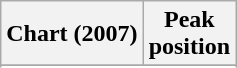<table class="wikitable sortable plainrowheaders">
<tr>
<th>Chart (2007)</th>
<th>Peak<br>position</th>
</tr>
<tr>
</tr>
<tr>
</tr>
<tr>
</tr>
<tr>
</tr>
<tr>
</tr>
</table>
